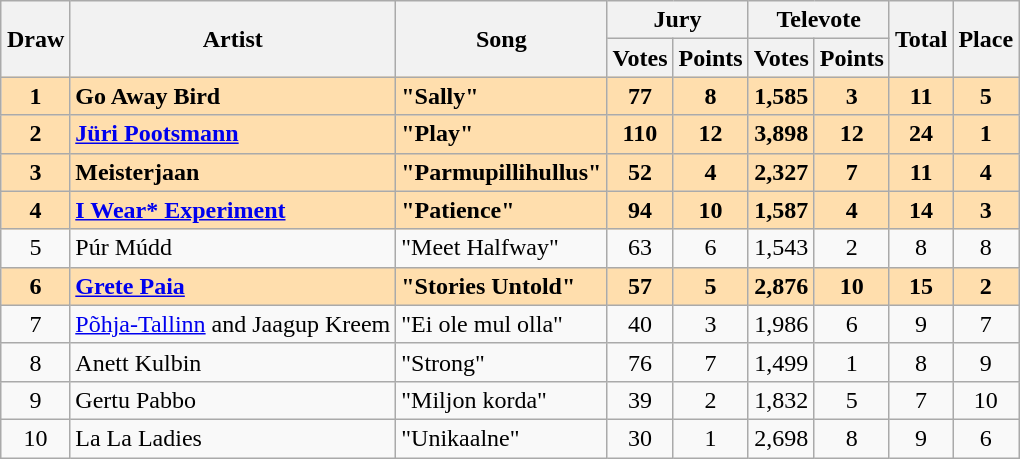<table class="sortable wikitable" style="margin: 1em auto 1em auto; text-align:center;">
<tr>
<th rowspan="2">Draw</th>
<th rowspan="2">Artist</th>
<th rowspan="2">Song</th>
<th colspan="2">Jury</th>
<th colspan="2">Televote</th>
<th rowspan="2">Total</th>
<th rowspan="2">Place</th>
</tr>
<tr>
<th>Votes</th>
<th>Points</th>
<th>Votes</th>
<th>Points</th>
</tr>
<tr style="font-weight:bold; background:navajowhite;">
<td>1</td>
<td align="left">Go Away Bird</td>
<td align="left">"Sally"</td>
<td>77</td>
<td>8</td>
<td>1,585</td>
<td>3</td>
<td>11</td>
<td>5</td>
</tr>
<tr style="font-weight:bold; background:navajowhite;">
<td>2</td>
<td align="left"><a href='#'>Jüri Pootsmann</a></td>
<td align="left">"Play"</td>
<td>110</td>
<td>12</td>
<td>3,898</td>
<td>12</td>
<td>24</td>
<td>1</td>
</tr>
<tr style="font-weight:bold; background:navajowhite;">
<td>3</td>
<td align="left">Meisterjaan</td>
<td align="left">"Parmupillihullus"</td>
<td>52</td>
<td>4</td>
<td>2,327</td>
<td>7</td>
<td>11</td>
<td>4</td>
</tr>
<tr style="font-weight:bold; background:navajowhite;">
<td>4</td>
<td align="left"><a href='#'>I Wear* Experiment</a></td>
<td align="left">"Patience"</td>
<td>94</td>
<td>10</td>
<td>1,587</td>
<td>4</td>
<td>14</td>
<td>3</td>
</tr>
<tr>
<td>5</td>
<td align="left">Púr Múdd</td>
<td align="left">"Meet Halfway"</td>
<td>63</td>
<td>6</td>
<td>1,543</td>
<td>2</td>
<td>8</td>
<td>8</td>
</tr>
<tr style="font-weight:bold; background:navajowhite;">
<td>6</td>
<td align="left"><a href='#'>Grete Paia</a></td>
<td align="left">"Stories Untold"</td>
<td>57</td>
<td>5</td>
<td>2,876</td>
<td>10</td>
<td>15</td>
<td>2</td>
</tr>
<tr>
<td>7</td>
<td align="left"><a href='#'>Põhja-Tallinn</a> and Jaagup Kreem</td>
<td align="left">"Ei ole mul olla"</td>
<td>40</td>
<td>3</td>
<td>1,986</td>
<td>6</td>
<td>9</td>
<td>7</td>
</tr>
<tr>
<td>8</td>
<td align="left">Anett Kulbin</td>
<td align="left">"Strong"</td>
<td>76</td>
<td>7</td>
<td>1,499</td>
<td>1</td>
<td>8</td>
<td>9</td>
</tr>
<tr>
<td>9</td>
<td align="left">Gertu Pabbo</td>
<td align="left">"Miljon korda"</td>
<td>39</td>
<td>2</td>
<td>1,832</td>
<td>5</td>
<td>7</td>
<td>10</td>
</tr>
<tr>
<td>10</td>
<td align="left">La La Ladies</td>
<td align="left">"Unikaalne"</td>
<td>30</td>
<td>1</td>
<td>2,698</td>
<td>8</td>
<td>9</td>
<td>6</td>
</tr>
</table>
